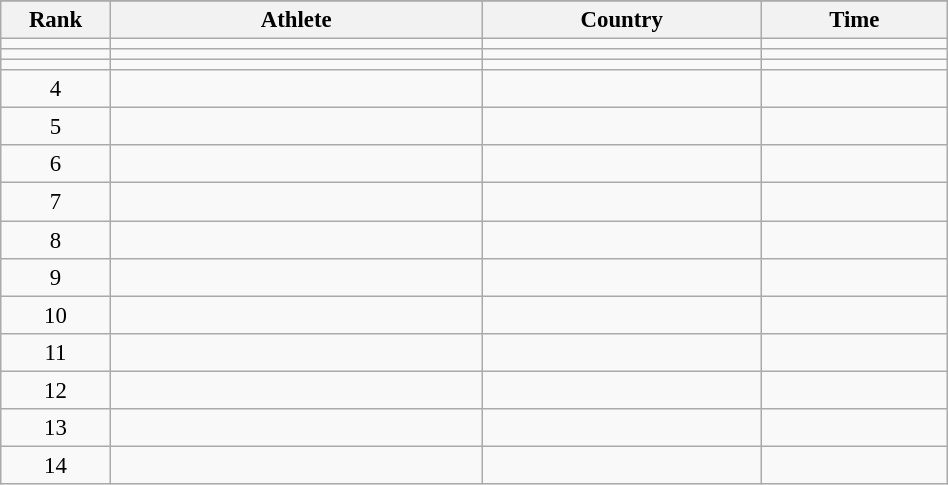<table class="wikitable sortable" style=" text-align:center; font-size:95%;" width="50%">
<tr>
</tr>
<tr>
<th width=5%>Rank</th>
<th width=20%>Athlete</th>
<th width=15%>Country</th>
<th width=10%>Time</th>
</tr>
<tr>
<td align=center></td>
<td align=left></td>
<td align=left></td>
<td></td>
</tr>
<tr>
<td align=center></td>
<td align=left></td>
<td align=left></td>
<td></td>
</tr>
<tr>
<td align=center></td>
<td align=left></td>
<td align=left></td>
<td></td>
</tr>
<tr>
<td align=center>4</td>
<td align=left></td>
<td align=left></td>
<td></td>
</tr>
<tr>
<td align=center>5</td>
<td align=left></td>
<td align=left></td>
<td></td>
</tr>
<tr>
<td align=center>6</td>
<td align=left></td>
<td align=left></td>
<td></td>
</tr>
<tr>
<td align=center>7</td>
<td align=left></td>
<td align=left></td>
<td></td>
</tr>
<tr>
<td align=center>8</td>
<td align=left></td>
<td align=left></td>
<td></td>
</tr>
<tr>
<td align=center>9</td>
<td align=left></td>
<td align=left></td>
<td></td>
</tr>
<tr>
<td align=center>10</td>
<td align=left></td>
<td align=left></td>
<td></td>
</tr>
<tr>
<td align=center>11</td>
<td align=left></td>
<td align=left></td>
<td></td>
</tr>
<tr>
<td align=center>12</td>
<td align=left></td>
<td align=left></td>
<td></td>
</tr>
<tr>
<td align=center>13</td>
<td align=left></td>
<td align=left></td>
<td></td>
</tr>
<tr>
<td align=center>14</td>
<td align=left></td>
<td align=left></td>
<td></td>
</tr>
</table>
